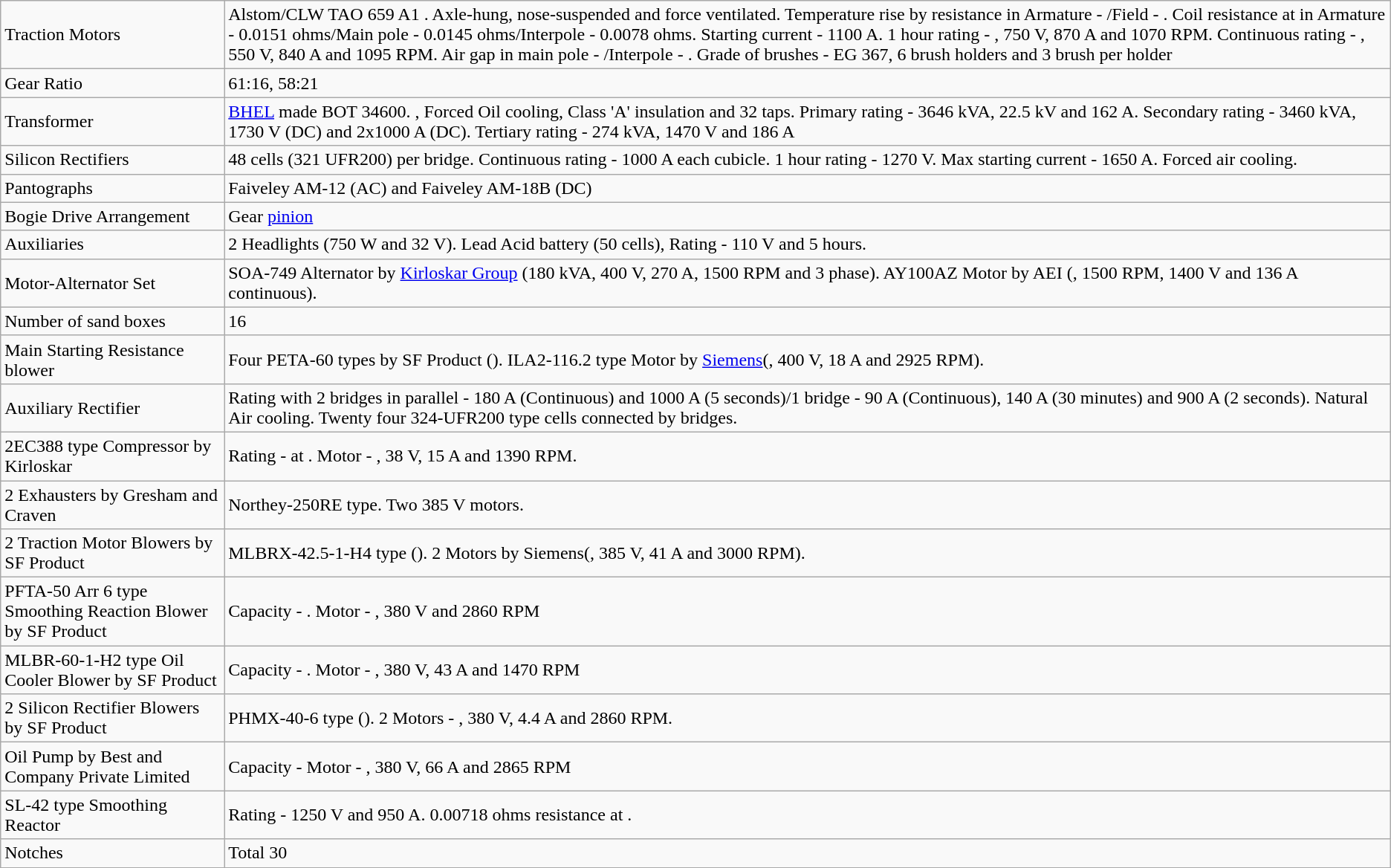<table class="wikitable">
<tr>
<td>Traction Motors</td>
<td>Alstom/CLW TAO 659 A1 . Axle-hung, nose-suspended and force ventilated. Temperature rise by resistance in Armature - /Field - . Coil resistance at  in Armature - 0.0151 ohms/Main pole - 0.0145 ohms/Interpole - 0.0078 ohms. Starting current - 1100 A. 1 hour rating - , 750 V, 870 A and 1070 RPM. Continuous rating - , 550 V, 840 A and 1095 RPM. Air gap in main pole - /Interpole - . Grade of brushes - EG 367, 6 brush holders and 3 brush per holder</td>
</tr>
<tr>
<td>Gear Ratio</td>
<td>61:16, 58:21</td>
</tr>
<tr>
<td>Transformer</td>
<td><a href='#'>BHEL</a> made BOT 34600. , Forced Oil cooling, Class 'A' insulation and 32 taps. Primary rating - 3646 kVA, 22.5 kV and 162 A. Secondary rating - 3460 kVA, 1730 V (DC) and 2x1000 A (DC). Tertiary rating - 274 kVA, 1470 V and 186 A</td>
</tr>
<tr>
<td>Silicon Rectifiers</td>
<td>48 cells (321 UFR200) per bridge. Continuous rating - 1000 A each cubicle. 1 hour rating - 1270 V. Max starting current - 1650 A. Forced air cooling.</td>
</tr>
<tr>
<td>Pantographs</td>
<td>Faiveley AM-12 (AC) and Faiveley AM-18B (DC)</td>
</tr>
<tr>
<td>Bogie Drive Arrangement</td>
<td>Gear <a href='#'>pinion</a></td>
</tr>
<tr>
<td>Auxiliaries</td>
<td>2 Headlights (750 W and 32 V). Lead Acid battery (50 cells), Rating - 110 V and 5 hours.</td>
</tr>
<tr>
<td>Motor-Alternator Set</td>
<td>SOA-749 Alternator by <a href='#'>Kirloskar Group</a> (180 kVA, 400 V, 270 A, 1500 RPM and 3 phase). AY100AZ Motor by AEI (, 1500 RPM, 1400 V and 136 A continuous).</td>
</tr>
<tr>
<td>Number of sand boxes</td>
<td>16</td>
</tr>
<tr>
<td>Main Starting Resistance blower</td>
<td>Four PETA-60 types by SF Product (). ILA2-116.2 type Motor by <a href='#'>Siemens</a>(, 400 V, 18 A and 2925 RPM).</td>
</tr>
<tr>
<td>Auxiliary Rectifier</td>
<td>Rating with 2 bridges in parallel - 180 A (Continuous) and 1000 A (5 seconds)/1 bridge - 90 A (Continuous), 140 A (30 minutes) and 900 A (2 seconds). Natural Air cooling. Twenty four 324-UFR200 type cells connected by bridges.</td>
</tr>
<tr>
<td>2EC388 type Compressor by Kirloskar</td>
<td>Rating -  at . Motor - , 38 V, 15 A and 1390 RPM.</td>
</tr>
<tr>
<td>2 Exhausters by Gresham and Craven</td>
<td>Northey-250RE type. Two 385 V motors.</td>
</tr>
<tr>
<td>2 Traction Motor Blowers by SF Product</td>
<td>MLBRX-42.5-1-H4 type (). 2 Motors by Siemens(, 385 V, 41 A and 3000 RPM).</td>
</tr>
<tr>
<td>PFTA-50 Arr 6 type Smoothing Reaction Blower by SF Product</td>
<td>Capacity - . Motor - , 380 V and 2860 RPM</td>
</tr>
<tr>
<td>MLBR-60-1-H2 type Oil Cooler Blower by SF Product</td>
<td>Capacity - . Motor - , 380 V, 43 A and 1470 RPM</td>
</tr>
<tr>
<td>2 Silicon Rectifier Blowers by SF Product</td>
<td>PHMX-40-6 type (). 2 Motors - , 380 V, 4.4 A and 2860 RPM.</td>
</tr>
<tr>
<td>Oil Pump by Best and Company Private Limited</td>
<td>Capacity -  Motor - , 380 V, 66 A and 2865 RPM</td>
</tr>
<tr>
<td>SL-42 type Smoothing Reactor</td>
<td>Rating - 1250 V and 950 A. 0.00718 ohms resistance at .</td>
</tr>
<tr>
<td>Notches</td>
<td>Total 30</td>
</tr>
</table>
